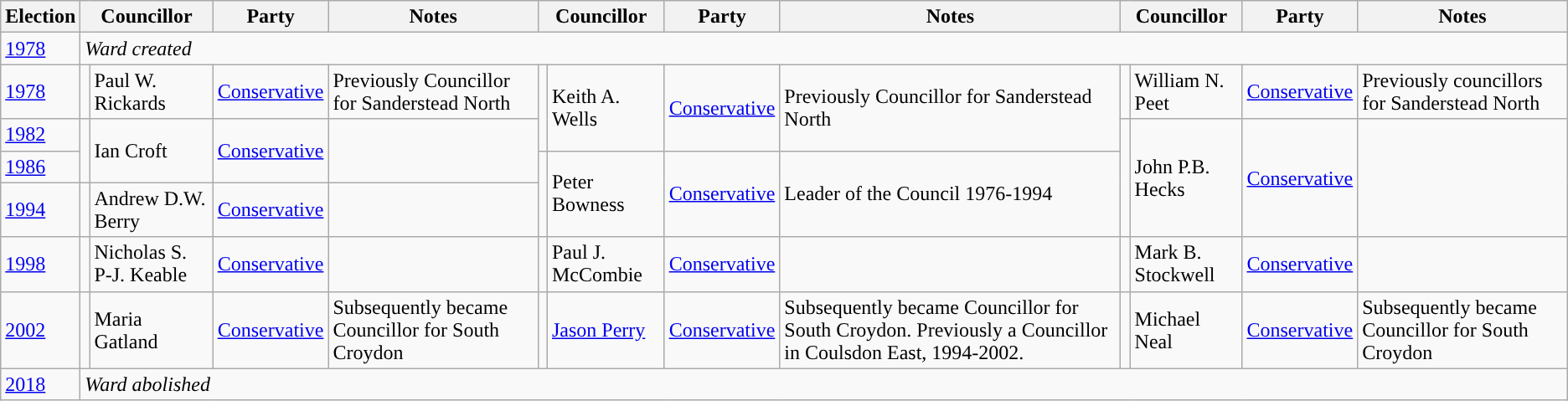<table class="wikitable">
<tr>
<th>Election</th>
<th colspan="2">Councillor</th>
<th>Party</th>
<th>Notes</th>
<th colspan="2">Councillor</th>
<th>Party</th>
<th>Notes</th>
<th colspan="2">Councillor</th>
<th>Party</th>
<th>Notes</th>
</tr>
<tr>
<td><a href='#'>1978</a></td>
<td colspan="12"><em>Ward created</em></td>
</tr>
<tr>
<td><a href='#'>1978</a></td>
<td style="background-color: "></td>
<td>Paul W. Rickards</td>
<td><a href='#'>Conservative</a></td>
<td>Previously Councillor for Sanderstead North</td>
<td rowspan="2" style="background-color: "></td>
<td rowspan="2">Keith A. Wells</td>
<td rowspan="2"><a href='#'>Conservative</a></td>
<td rowspan="2">Previously Councillor for Sanderstead North</td>
<td style="background-color: "></td>
<td>William N. Peet</td>
<td><a href='#'>Conservative</a></td>
<td>Previously councillors for Sanderstead North</td>
</tr>
<tr>
<td><a href='#'>1982</a></td>
<td rowspan="2" style="background-color: "></td>
<td rowspan="2">Ian Croft</td>
<td rowspan="2"><a href='#'>Conservative</a></td>
<td rowspan="2"></td>
<td rowspan="3" style="background-color: "></td>
<td rowspan="3">John P.B. Hecks</td>
<td rowspan="3"><a href='#'>Conservative</a></td>
<td rowspan="3"></td>
</tr>
<tr>
<td><a href='#'>1986</a></td>
<td rowspan="2" style="background-color: "></td>
<td rowspan="2">Peter Bowness</td>
<td rowspan="2"><a href='#'>Conservative</a></td>
<td rowspan="2">Leader of the Council 1976-1994</td>
</tr>
<tr>
<td><a href='#'>1994</a></td>
<td style="background-color: "></td>
<td>Andrew D.W. Berry</td>
<td><a href='#'>Conservative</a></td>
<td></td>
</tr>
<tr>
<td><a href='#'>1998</a></td>
<td style="background-color: "></td>
<td>Nicholas S. P-J. Keable</td>
<td><a href='#'>Conservative</a></td>
<td></td>
<td style="background-color: "></td>
<td>Paul J. McCombie</td>
<td><a href='#'>Conservative</a></td>
<td></td>
<td style="background-color: "></td>
<td>Mark B. Stockwell</td>
<td><a href='#'>Conservative</a></td>
<td></td>
</tr>
<tr>
<td><a href='#'>2002</a></td>
<td style="background-color: "></td>
<td>Maria Gatland</td>
<td><a href='#'>Conservative</a></td>
<td>Subsequently became Councillor for South Croydon</td>
<td style="background-color: "></td>
<td><a href='#'>Jason Perry</a></td>
<td><a href='#'>Conservative</a></td>
<td>Subsequently became Councillor for South Croydon. Previously a Councillor in Coulsdon East, 1994-2002.</td>
<td style="background-color: "></td>
<td>Michael Neal</td>
<td><a href='#'>Conservative</a></td>
<td>Subsequently became Councillor for South Croydon</td>
</tr>
<tr>
<td><a href='#'>2018</a></td>
<td colspan="12"><em>Ward abolished</em></td>
</tr>
</table>
